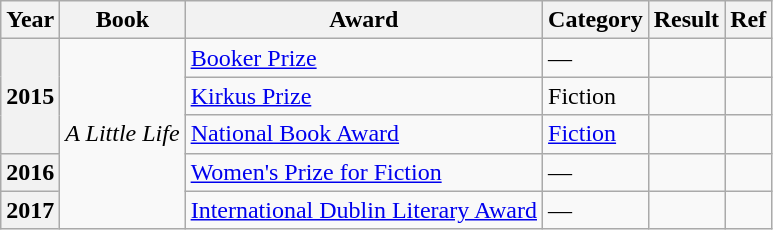<table class="wikitable sortable">
<tr>
<th>Year</th>
<th>Book</th>
<th>Award</th>
<th>Category</th>
<th>Result</th>
<th>Ref</th>
</tr>
<tr>
<th rowspan="3">2015</th>
<td rowspan="5"><em>A Little Life</em></td>
<td><a href='#'>Booker Prize</a></td>
<td>—</td>
<td></td>
<td></td>
</tr>
<tr>
<td><a href='#'>Kirkus Prize</a></td>
<td>Fiction</td>
<td></td>
<td></td>
</tr>
<tr>
<td><a href='#'>National Book Award</a></td>
<td><a href='#'>Fiction</a></td>
<td></td>
<td></td>
</tr>
<tr>
<th>2016</th>
<td><a href='#'>Women's Prize for Fiction</a></td>
<td>—</td>
<td></td>
<td></td>
</tr>
<tr>
<th>2017</th>
<td><a href='#'>International Dublin Literary Award</a></td>
<td>—</td>
<td></td>
<td></td>
</tr>
</table>
